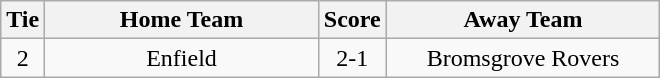<table class="wikitable" style="text-align:center;">
<tr>
<th width=20>Tie</th>
<th width=175>Home Team</th>
<th width=20>Score</th>
<th width=175>Away Team</th>
</tr>
<tr>
<td>2</td>
<td>Enfield</td>
<td>2-1</td>
<td>Bromsgrove Rovers</td>
</tr>
</table>
